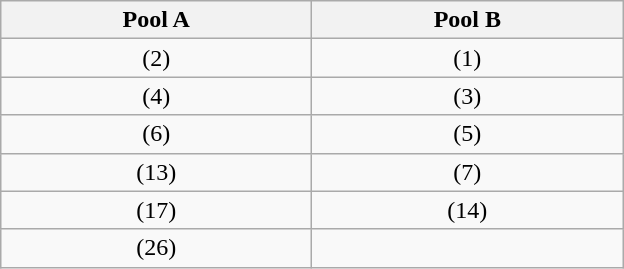<table class="wikitable">
<tr>
<th width="200">Pool A</th>
<th width="200">Pool B</th>
</tr>
<tr align="center">
<td>  (2)</td>
<td> (1)</td>
</tr>
<tr align="center">
<td> (4)</td>
<td> (3)</td>
</tr>
<tr align="center">
<td> (6)</td>
<td> (5)</td>
</tr>
<tr align="center">
<td> (13)</td>
<td> (7)</td>
</tr>
<tr align="center">
<td> (17)</td>
<td> (14)</td>
</tr>
<tr align="center">
<td> (26)</td>
<td></td>
</tr>
</table>
